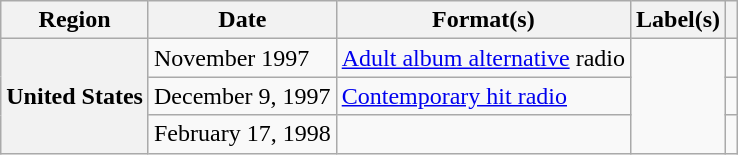<table class="wikitable plainrowheaders">
<tr>
<th scope="col">Region</th>
<th scope="col">Date</th>
<th scope="col">Format(s)</th>
<th scope="col">Label(s)</th>
<th scope="col"></th>
</tr>
<tr>
<th scope="row" rowspan="3">United States</th>
<td>November 1997</td>
<td><a href='#'>Adult album alternative</a> radio</td>
<td rowspan="3"></td>
<td></td>
</tr>
<tr>
<td>December 9, 1997</td>
<td><a href='#'>Contemporary hit radio</a></td>
<td></td>
</tr>
<tr>
<td>February 17, 1998</td>
<td></td>
<td></td>
</tr>
</table>
